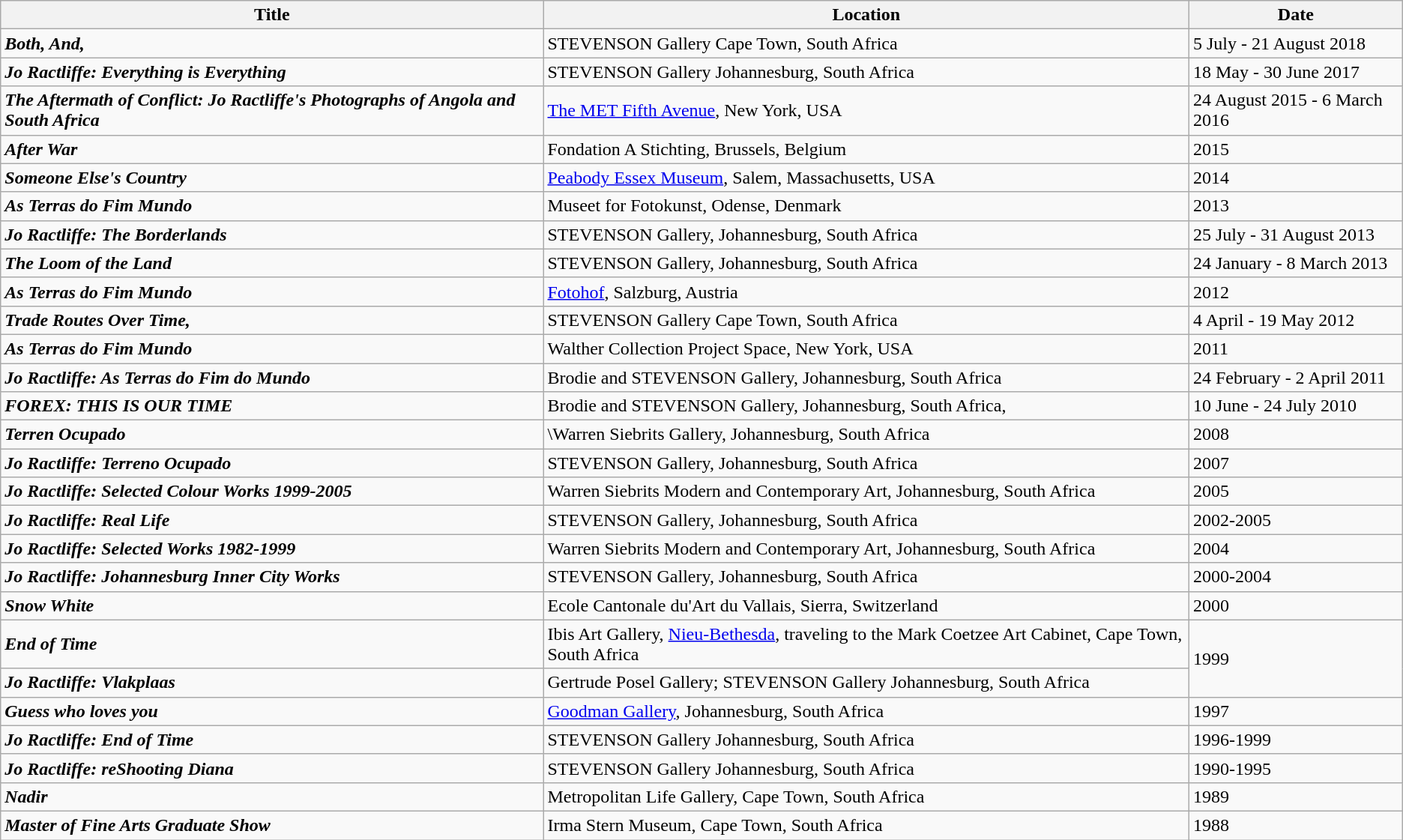<table class="wikitable">
<tr>
<th>Title</th>
<th>Location</th>
<th>Date</th>
</tr>
<tr>
<td><strong><em>Both, And,</em></strong></td>
<td>STEVENSON Gallery Cape Town, South Africa</td>
<td>5 July - 21 August 2018</td>
</tr>
<tr>
<td><strong><em>Jo Ractliffe: Everything is Everything</em></strong></td>
<td>STEVENSON Gallery Johannesburg, South Africa</td>
<td>18 May - 30 June 2017</td>
</tr>
<tr>
<td><strong><em>The Aftermath of Conflict: Jo Ractliffe's Photographs of Angola and South Africa</em></strong></td>
<td><a href='#'>The MET Fifth Avenue</a>, New York, USA</td>
<td>24 August 2015 - 6 March 2016</td>
</tr>
<tr>
<td><strong><em>After War</em></strong></td>
<td>Fondation A Stichting, Brussels, Belgium</td>
<td>2015</td>
</tr>
<tr>
<td><strong><em>Someone Else's Country</em></strong></td>
<td><a href='#'>Peabody Essex Museum</a>, Salem, Massachusetts, USA</td>
<td>2014</td>
</tr>
<tr>
<td><strong><em>As Terras do Fim Mundo</em></strong></td>
<td>Museet for Fotokunst, Odense, Denmark</td>
<td>2013</td>
</tr>
<tr>
<td><strong><em>Jo Ractliffe: The Borderlands</em></strong></td>
<td>STEVENSON Gallery, Johannesburg, South Africa</td>
<td>25 July - 31 August 2013</td>
</tr>
<tr>
<td><strong><em>The Loom of the Land</em></strong></td>
<td>STEVENSON Gallery, Johannesburg, South Africa</td>
<td>24 January - 8 March 2013</td>
</tr>
<tr>
<td><strong><em>As Terras do Fim Mundo</em></strong></td>
<td><a href='#'>Fotohof</a>, Salzburg, Austria</td>
<td>2012</td>
</tr>
<tr>
<td><strong><em>Trade Routes Over Time,</em></strong></td>
<td>STEVENSON Gallery Cape Town, South Africa</td>
<td>4 April - 19 May 2012</td>
</tr>
<tr>
<td><strong><em>As Terras do Fim Mundo</em></strong></td>
<td>Walther Collection Project Space, New York, USA</td>
<td>2011</td>
</tr>
<tr>
<td><strong><em>Jo Ractliffe: As Terras do Fim do Mundo</em></strong></td>
<td>Brodie and STEVENSON Gallery, Johannesburg, South Africa</td>
<td>24 February - 2 April 2011</td>
</tr>
<tr>
<td><strong><em>FOREX: THIS IS OUR TIME</em></strong></td>
<td>Brodie and STEVENSON Gallery, Johannesburg, South Africa,</td>
<td>10 June - 24 July 2010</td>
</tr>
<tr>
<td><strong><em>Terren Ocupado</em></strong></td>
<td>\Warren Siebrits Gallery, Johannesburg, South Africa</td>
<td>2008</td>
</tr>
<tr>
<td><strong><em>Jo Ractliffe: Terreno Ocupado</em></strong></td>
<td>STEVENSON Gallery, Johannesburg, South Africa</td>
<td>2007</td>
</tr>
<tr>
<td><strong><em>Jo Ractliffe: Selected Colour Works 1999-2005</em></strong></td>
<td>Warren Siebrits Modern and Contemporary Art, Johannesburg, South Africa</td>
<td>2005</td>
</tr>
<tr>
<td><strong><em>Jo Ractliffe: Real Life</em></strong></td>
<td>STEVENSON Gallery, Johannesburg, South Africa</td>
<td>2002-2005</td>
</tr>
<tr>
<td><strong><em>Jo Ractliffe: Selected Works 1982-1999</em></strong></td>
<td>Warren Siebrits Modern and Contemporary Art, Johannesburg, South Africa</td>
<td>2004</td>
</tr>
<tr>
<td><strong><em>Jo Ractliffe: Johannesburg Inner City Works</em></strong></td>
<td>STEVENSON Gallery, Johannesburg, South Africa</td>
<td>2000-2004</td>
</tr>
<tr>
<td><strong><em>Snow White</em></strong></td>
<td>Ecole Cantonale du'Art du Vallais, Sierra, Switzerland</td>
<td>2000</td>
</tr>
<tr>
<td><strong><em>End of Time</em></strong></td>
<td>Ibis Art Gallery, <a href='#'>Nieu-Bethesda</a>, traveling to the Mark Coetzee Art Cabinet, Cape Town, South Africa</td>
<td rowspan="2">1999</td>
</tr>
<tr>
<td><strong><em>Jo Ractliffe: Vlakplaas</em></strong></td>
<td>Gertrude Posel Gallery; STEVENSON Gallery Johannesburg, South Africa</td>
</tr>
<tr>
<td><strong><em>Guess who loves you</em></strong></td>
<td><a href='#'>Goodman Gallery</a>, Johannesburg, South Africa</td>
<td>1997</td>
</tr>
<tr>
<td><strong><em>Jo Ractliffe: End of Time</em></strong></td>
<td>STEVENSON Gallery Johannesburg, South Africa</td>
<td>1996-1999</td>
</tr>
<tr>
<td><strong><em>Jo Ractliffe: reShooting Diana</em></strong></td>
<td>STEVENSON Gallery Johannesburg, South Africa</td>
<td>1990-1995</td>
</tr>
<tr>
<td><strong><em>Nadir</em></strong></td>
<td>Metropolitan Life Gallery, Cape Town, South Africa</td>
<td>1989</td>
</tr>
<tr>
<td><strong><em>Master of Fine Arts Graduate Show</em></strong></td>
<td>Irma Stern Museum, Cape Town, South Africa</td>
<td>1988</td>
</tr>
</table>
